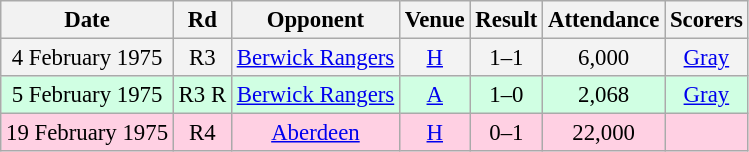<table class="wikitable sortable" style="font-size:95%; text-align:center">
<tr>
<th>Date</th>
<th>Rd</th>
<th>Opponent</th>
<th>Venue</th>
<th>Result</th>
<th>Attendance</th>
<th>Scorers</th>
</tr>
<tr bgcolor = "#f3f3f3">
<td>4 February 1975</td>
<td>R3</td>
<td><a href='#'>Berwick Rangers</a></td>
<td><a href='#'>H</a></td>
<td>1–1</td>
<td>6,000</td>
<td><a href='#'>Gray</a></td>
</tr>
<tr bgcolor = "#d0ffe3">
<td>5 February 1975</td>
<td>R3 R</td>
<td><a href='#'>Berwick Rangers</a></td>
<td><a href='#'>A</a></td>
<td>1–0</td>
<td>2,068</td>
<td><a href='#'>Gray</a></td>
</tr>
<tr bgcolor = "#ffd0e3">
<td>19 February 1975</td>
<td>R4</td>
<td><a href='#'>Aberdeen</a></td>
<td><a href='#'>H</a></td>
<td>0–1</td>
<td>22,000</td>
<td></td>
</tr>
</table>
